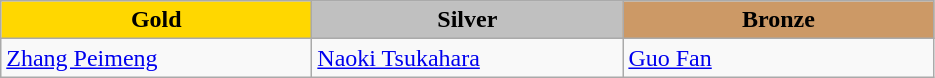<table class="wikitable" style="text-align:left">
<tr align="center">
<td width=200 bgcolor=gold><strong>Gold</strong></td>
<td width=200 bgcolor=silver><strong>Silver</strong></td>
<td width=200 bgcolor=CC9966><strong>Bronze</strong></td>
</tr>
<tr>
<td><a href='#'>Zhang Peimeng</a><br><em></em></td>
<td><a href='#'>Naoki Tsukahara</a><br><em></em></td>
<td><a href='#'>Guo Fan</a><br><em></em></td>
</tr>
</table>
